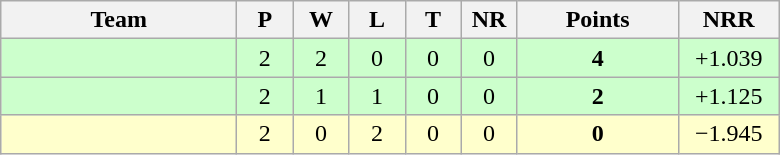<table class="wikitable" style="text-align:center;">
<tr>
<th width=150>Team</th>
<th width=30 abbr="Played">P</th>
<th width=30 abbr="Won">W</th>
<th width=30 abbr="Lost">L</th>
<th width=30 abbr="Tied">T</th>
<th width=30 abbr="No result">NR</th>
<th width=100 abbr="Points">Points</th>
<th width=60 abbr="Net run rate">NRR</th>
</tr>
<tr style="background: #ccffcc;">
<td align="left"></td>
<td>2</td>
<td>2</td>
<td>0</td>
<td>0</td>
<td>0</td>
<td><strong>4</strong></td>
<td>+1.039</td>
</tr>
<tr style="background: #ccffcc;">
<td align="left"></td>
<td>2</td>
<td>1</td>
<td>1</td>
<td>0</td>
<td>0</td>
<td><strong>2</strong></td>
<td>+1.125</td>
</tr>
<tr style="background: #ffffcc;">
<td align="left"></td>
<td>2</td>
<td>0</td>
<td>2</td>
<td>0</td>
<td>0</td>
<td><strong>0</strong></td>
<td>−1.945</td>
</tr>
</table>
